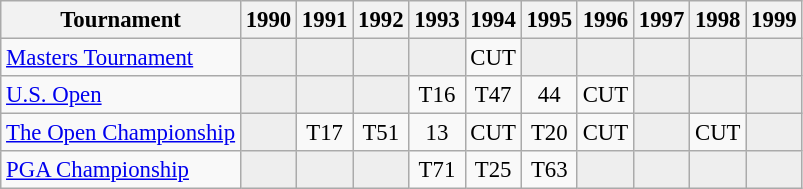<table class="wikitable" style="font-size:95%;text-align:center;">
<tr>
<th>Tournament</th>
<th>1990</th>
<th>1991</th>
<th>1992</th>
<th>1993</th>
<th>1994</th>
<th>1995</th>
<th>1996</th>
<th>1997</th>
<th>1998</th>
<th>1999</th>
</tr>
<tr>
<td align=left><a href='#'>Masters Tournament</a></td>
<td style="background:#eeeeee;"></td>
<td style="background:#eeeeee;"></td>
<td style="background:#eeeeee;"></td>
<td style="background:#eeeeee;"></td>
<td>CUT</td>
<td style="background:#eeeeee;"></td>
<td style="background:#eeeeee;"></td>
<td style="background:#eeeeee;"></td>
<td style="background:#eeeeee;"></td>
<td style="background:#eeeeee;"></td>
</tr>
<tr>
<td align=left><a href='#'>U.S. Open</a></td>
<td style="background:#eeeeee;"></td>
<td style="background:#eeeeee;"></td>
<td style="background:#eeeeee;"></td>
<td>T16</td>
<td>T47</td>
<td>44</td>
<td>CUT</td>
<td style="background:#eeeeee;"></td>
<td style="background:#eeeeee;"></td>
<td style="background:#eeeeee;"></td>
</tr>
<tr>
<td align=left><a href='#'>The Open Championship</a></td>
<td style="background:#eeeeee;"></td>
<td>T17</td>
<td>T51</td>
<td>13</td>
<td>CUT</td>
<td>T20</td>
<td>CUT</td>
<td style="background:#eeeeee;"></td>
<td>CUT</td>
<td style="background:#eeeeee;"></td>
</tr>
<tr>
<td align=left><a href='#'>PGA Championship</a></td>
<td style="background:#eeeeee;"></td>
<td style="background:#eeeeee;"></td>
<td style="background:#eeeeee;"></td>
<td>T71</td>
<td>T25</td>
<td>T63</td>
<td style="background:#eeeeee;"></td>
<td style="background:#eeeeee;"></td>
<td style="background:#eeeeee;"></td>
<td style="background:#eeeeee;"></td>
</tr>
</table>
